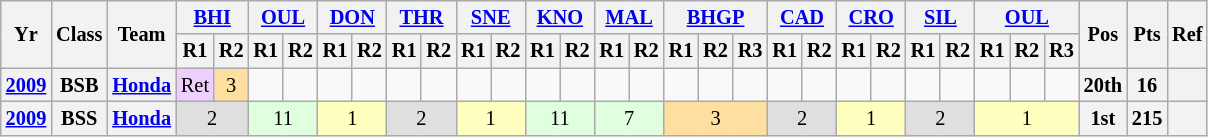<table class="wikitable" style="font-size: 85%; text-align: center">
<tr valign="top">
<th style="vertical-align:middle;" rowspan="2">Yr</th>
<th style="vertical-align:middle;" rowspan="2">Class</th>
<th style="vertical-align:middle;" rowspan="2">Team</th>
<th colspan=2><a href='#'>BHI</a></th>
<th colspan=2><a href='#'>OUL</a></th>
<th colspan=2><a href='#'>DON</a></th>
<th colspan=2><a href='#'>THR</a></th>
<th colspan=2><a href='#'>SNE</a></th>
<th colspan=2><a href='#'>KNO</a></th>
<th colspan=2><a href='#'>MAL</a></th>
<th colspan=3><a href='#'>BHGP</a></th>
<th colspan=2><a href='#'>CAD</a></th>
<th colspan=2><a href='#'>CRO</a></th>
<th colspan=2><a href='#'>SIL</a></th>
<th colspan=3><a href='#'>OUL</a></th>
<th style="vertical-align:middle;" rowspan="2">Pos</th>
<th style="vertical-align:middle;" rowspan="2">Pts</th>
<th style="vertical-align:middle;" rowspan="2">Ref</th>
</tr>
<tr>
<th>R1</th>
<th>R2</th>
<th>R1</th>
<th>R2</th>
<th>R1</th>
<th>R2</th>
<th>R1</th>
<th>R2</th>
<th>R1</th>
<th>R2</th>
<th>R1</th>
<th>R2</th>
<th>R1</th>
<th>R2</th>
<th>R1</th>
<th>R2</th>
<th>R3</th>
<th>R1</th>
<th>R2</th>
<th>R1</th>
<th>R2</th>
<th>R1</th>
<th>R2</th>
<th>R1</th>
<th>R2</th>
<th>R3</th>
</tr>
<tr>
<th><a href='#'>2009</a></th>
<th>BSB</th>
<th><a href='#'>Honda</a></th>
<td style="background:#efcfff;">Ret</td>
<td style="background:#ffdf9f;">3</td>
<td></td>
<td></td>
<td></td>
<td></td>
<td></td>
<td></td>
<td></td>
<td></td>
<td></td>
<td></td>
<td></td>
<td></td>
<td></td>
<td></td>
<td></td>
<td></td>
<td></td>
<td></td>
<td></td>
<td></td>
<td></td>
<td></td>
<td></td>
<td></td>
<th>20th</th>
<th>16</th>
<th></th>
</tr>
<tr>
<th><a href='#'>2009</a></th>
<th>BSS</th>
<th><a href='#'>Honda</a></th>
<td colspan="2" style="background:#dfdfdf;">2</td>
<td colspan="2" style="background:#dfffdf;">11</td>
<td colspan="2" style="background:#ffffbf;">1</td>
<td colspan="2" style="background:#dfdfdf;">2</td>
<td colspan="2" style="background:#ffffbf;">1</td>
<td colspan="2" style="background:#dfffdf;">11</td>
<td colspan="2" style="background:#dfffdf;">7</td>
<td colspan="3" style="background:#ffdf9f;">3</td>
<td colspan="2" style="background:#dfdfdf;">2</td>
<td colspan="2" style="background:#ffffbf;">1</td>
<td colspan="2" style="background:#dfdfdf;">2</td>
<td colspan="3" style="background:#ffffbf;">1</td>
<th>1st</th>
<th>215</th>
<th></th>
</tr>
</table>
